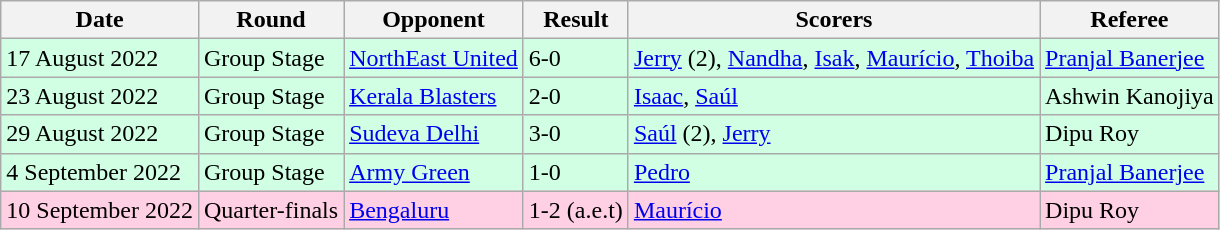<table class="wikitable">
<tr>
<th>Date</th>
<th>Round</th>
<th>Opponent</th>
<th>Result</th>
<th>Scorers</th>
<th>Referee</th>
</tr>
<tr bgcolor = "#d0ffe3">
<td>17 August 2022</td>
<td>Group Stage</td>
<td><a href='#'>NorthEast United</a></td>
<td>6-0</td>
<td><a href='#'>Jerry</a> (2), <a href='#'>Nandha</a>, <a href='#'>Isak</a>, <a href='#'>Maurício</a>, <a href='#'>Thoiba</a></td>
<td><a href='#'>Pranjal Banerjee</a></td>
</tr>
<tr bgcolor = "#d0ffe3">
<td>23 August 2022</td>
<td>Group Stage</td>
<td><a href='#'>Kerala Blasters</a></td>
<td>2-0</td>
<td><a href='#'>Isaac</a>, <a href='#'>Saúl</a></td>
<td>Ashwin Kanojiya</td>
</tr>
<tr bgcolor = "#d0ffe3">
<td>29 August 2022</td>
<td>Group Stage</td>
<td><a href='#'>Sudeva Delhi</a></td>
<td>3-0</td>
<td><a href='#'>Saúl</a> (2), <a href='#'>Jerry</a></td>
<td>Dipu Roy</td>
</tr>
<tr bgcolor = "#d0ffe3">
<td>4 September 2022</td>
<td>Group Stage</td>
<td><a href='#'>Army Green</a></td>
<td>1-0</td>
<td><a href='#'>Pedro</a></td>
<td><a href='#'>Pranjal Banerjee</a></td>
</tr>
<tr bgcolor = "#ffd0e3">
<td>10 September 2022</td>
<td>Quarter-finals</td>
<td><a href='#'>Bengaluru</a></td>
<td>1-2 (a.e.t)</td>
<td><a href='#'>Maurício</a></td>
<td>Dipu Roy</td>
</tr>
</table>
